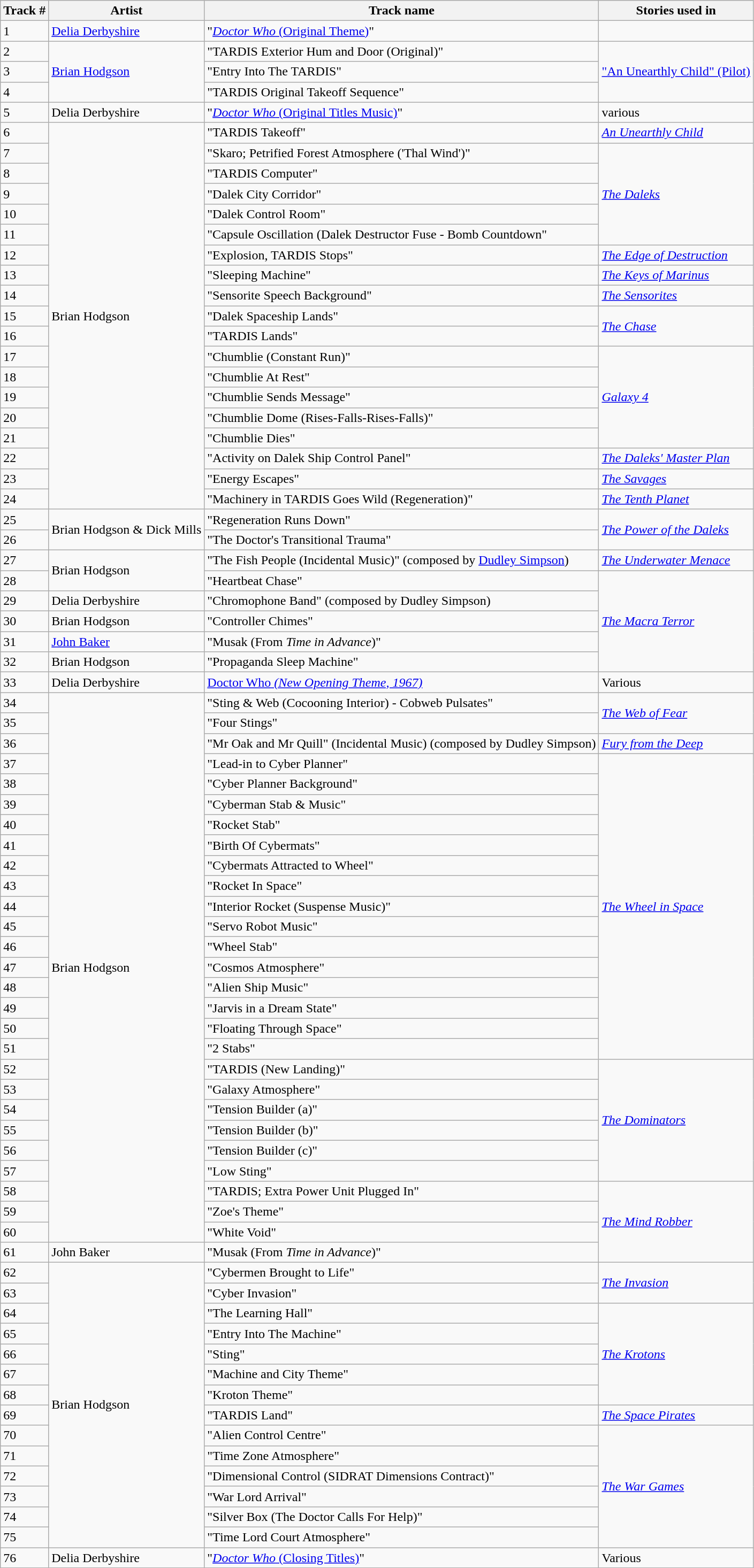<table class="wikitable">
<tr>
<th>Track #</th>
<th>Artist</th>
<th>Track name</th>
<th>Stories used in</th>
</tr>
<tr>
<td>1</td>
<td><a href='#'>Delia Derbyshire</a></td>
<td>"<a href='#'><em>Doctor Who</em> (Original Theme)</a>"</td>
<td></td>
</tr>
<tr>
<td>2</td>
<td rowspan=3><a href='#'>Brian Hodgson</a></td>
<td>"TARDIS Exterior Hum and Door (Original)"</td>
<td rowspan=3><a href='#'>"An Unearthly Child" (Pilot)</a></td>
</tr>
<tr>
<td>3</td>
<td>"Entry Into The TARDIS"</td>
</tr>
<tr>
<td>4</td>
<td>"TARDIS Original Takeoff Sequence"</td>
</tr>
<tr>
<td>5</td>
<td>Delia Derbyshire</td>
<td>"<a href='#'><em>Doctor Who</em> (Original Titles Music)</a>"</td>
<td>various</td>
</tr>
<tr>
<td>6</td>
<td rowspan=19>Brian Hodgson</td>
<td>"TARDIS Takeoff"</td>
<td><em><a href='#'>An Unearthly Child</a></em></td>
</tr>
<tr>
<td>7</td>
<td>"Skaro; Petrified Forest Atmosphere ('Thal Wind')"</td>
<td rowspan=5><em><a href='#'>The Daleks</a></em></td>
</tr>
<tr>
<td>8</td>
<td>"TARDIS Computer"</td>
</tr>
<tr>
<td>9</td>
<td>"Dalek City Corridor"</td>
</tr>
<tr>
<td>10</td>
<td>"Dalek Control Room"</td>
</tr>
<tr>
<td>11</td>
<td>"Capsule Oscillation (Dalek Destructor Fuse - Bomb Countdown"</td>
</tr>
<tr>
<td>12</td>
<td>"Explosion, TARDIS Stops"</td>
<td><em><a href='#'>The Edge of Destruction</a></em></td>
</tr>
<tr>
<td>13</td>
<td>"Sleeping Machine"</td>
<td><em><a href='#'>The Keys of Marinus</a></em></td>
</tr>
<tr>
<td>14</td>
<td>"Sensorite Speech Background"</td>
<td><em><a href='#'>The Sensorites</a></em></td>
</tr>
<tr>
<td>15</td>
<td>"Dalek Spaceship Lands"</td>
<td rowspan=2><em><a href='#'>The Chase</a></em></td>
</tr>
<tr>
<td>16</td>
<td>"TARDIS Lands"</td>
</tr>
<tr>
<td>17</td>
<td>"Chumblie (Constant Run)"</td>
<td rowspan=5><em><a href='#'>Galaxy 4</a></em></td>
</tr>
<tr>
<td>18</td>
<td>"Chumblie At Rest"</td>
</tr>
<tr>
<td>19</td>
<td>"Chumblie Sends Message"</td>
</tr>
<tr>
<td>20</td>
<td>"Chumblie Dome (Rises-Falls-Rises-Falls)"</td>
</tr>
<tr>
<td>21</td>
<td>"Chumblie Dies"</td>
</tr>
<tr>
<td>22</td>
<td>"Activity on Dalek Ship Control Panel"</td>
<td><em><a href='#'>The Daleks' Master Plan</a></em></td>
</tr>
<tr>
<td>23</td>
<td>"Energy Escapes"</td>
<td><em><a href='#'>The Savages</a></em></td>
</tr>
<tr>
<td>24</td>
<td>"Machinery in TARDIS Goes Wild (Regeneration)"</td>
<td><em><a href='#'>The Tenth Planet</a></em></td>
</tr>
<tr>
<td>25</td>
<td rowspan=2>Brian Hodgson & Dick Mills</td>
<td>"Regeneration Runs Down"</td>
<td rowspan=2><em><a href='#'>The Power of the Daleks</a></em></td>
</tr>
<tr>
<td>26</td>
<td>"The Doctor's Transitional Trauma"</td>
</tr>
<tr>
<td>27</td>
<td rowspan=2>Brian Hodgson</td>
<td>"The Fish People (Incidental Music)" (composed by <a href='#'>Dudley Simpson</a>)</td>
<td><em><a href='#'>The Underwater Menace</a></em></td>
</tr>
<tr>
<td>28</td>
<td>"Heartbeat Chase"</td>
<td rowspan=5><em><a href='#'>The Macra Terror</a></em></td>
</tr>
<tr>
<td>29</td>
<td>Delia Derbyshire</td>
<td>"Chromophone Band" (composed by Dudley Simpson)</td>
</tr>
<tr>
<td>30</td>
<td>Brian Hodgson</td>
<td>"Controller Chimes"</td>
</tr>
<tr>
<td>31</td>
<td><a href='#'>John Baker</a></td>
<td>"Musak (From <em>Time in Advance</em>)"</td>
</tr>
<tr>
<td>32</td>
<td>Brian Hodgson</td>
<td>"Propaganda Sleep Machine"</td>
</tr>
<tr>
<td>33</td>
<td>Delia Derbyshire</td>
<td><em><a href='#'></em>Doctor Who<em> (New Opening Theme, 1967)</a></em></td>
<td>Various</td>
</tr>
<tr>
<td>34</td>
<td rowspan=27>Brian Hodgson</td>
<td>"Sting & Web (Cocooning Interior) - Cobweb Pulsates"</td>
<td rowspan=2><em><a href='#'>The Web of Fear</a></em></td>
</tr>
<tr>
<td>35</td>
<td>"Four Stings"</td>
</tr>
<tr>
<td>36</td>
<td>"Mr Oak and Mr Quill" (Incidental Music) (composed by Dudley Simpson)</td>
<td><em><a href='#'>Fury from the Deep</a></em></td>
</tr>
<tr>
<td>37</td>
<td>"Lead-in to Cyber Planner"</td>
<td rowspan=15><em><a href='#'>The Wheel in Space</a></em></td>
</tr>
<tr>
<td>38</td>
<td>"Cyber Planner Background"</td>
</tr>
<tr>
<td>39</td>
<td>"Cyberman Stab & Music"</td>
</tr>
<tr>
<td>40</td>
<td>"Rocket Stab"</td>
</tr>
<tr>
<td>41</td>
<td>"Birth Of Cybermats"</td>
</tr>
<tr>
<td>42</td>
<td>"Cybermats Attracted to Wheel"</td>
</tr>
<tr>
<td>43</td>
<td>"Rocket In Space"</td>
</tr>
<tr>
<td>44</td>
<td>"Interior Rocket (Suspense Music)"</td>
</tr>
<tr>
<td>45</td>
<td>"Servo Robot Music"</td>
</tr>
<tr>
<td>46</td>
<td>"Wheel Stab"</td>
</tr>
<tr>
<td>47</td>
<td>"Cosmos Atmosphere"</td>
</tr>
<tr>
<td>48</td>
<td>"Alien Ship Music"</td>
</tr>
<tr>
<td>49</td>
<td>"Jarvis in a Dream State"</td>
</tr>
<tr>
<td>50</td>
<td>"Floating Through Space"</td>
</tr>
<tr>
<td>51</td>
<td>"2 Stabs"</td>
</tr>
<tr>
<td>52</td>
<td>"TARDIS (New Landing)"</td>
<td rowspan=6><em><a href='#'>The Dominators</a></em></td>
</tr>
<tr>
<td>53</td>
<td>"Galaxy Atmosphere"</td>
</tr>
<tr>
<td>54</td>
<td>"Tension Builder (a)"</td>
</tr>
<tr>
<td>55</td>
<td>"Tension Builder (b)"</td>
</tr>
<tr>
<td>56</td>
<td>"Tension Builder (c)"</td>
</tr>
<tr>
<td>57</td>
<td>"Low Sting"</td>
</tr>
<tr>
<td>58</td>
<td>"TARDIS; Extra Power Unit Plugged In"</td>
<td rowspan=4><em><a href='#'>The Mind Robber</a></em></td>
</tr>
<tr>
<td>59</td>
<td>"Zoe's Theme"</td>
</tr>
<tr>
<td>60</td>
<td>"White Void"</td>
</tr>
<tr>
<td>61</td>
<td>John Baker</td>
<td>"Musak (From <em>Time in Advance</em>)"</td>
</tr>
<tr>
<td>62</td>
<td rowspan=14>Brian Hodgson</td>
<td>"Cybermen Brought to Life"</td>
<td rowspan=2><em><a href='#'>The Invasion</a></em></td>
</tr>
<tr>
<td>63</td>
<td>"Cyber Invasion"</td>
</tr>
<tr>
<td>64</td>
<td>"The Learning Hall"</td>
<td rowspan=5><em><a href='#'>The Krotons</a></em></td>
</tr>
<tr>
<td>65</td>
<td>"Entry Into The Machine"</td>
</tr>
<tr>
<td>66</td>
<td>"Sting"</td>
</tr>
<tr>
<td>67</td>
<td>"Machine and City Theme"</td>
</tr>
<tr>
<td>68</td>
<td>"Kroton Theme"</td>
</tr>
<tr>
<td>69</td>
<td>"TARDIS Land"</td>
<td><em><a href='#'>The Space Pirates</a></em></td>
</tr>
<tr>
<td>70</td>
<td>"Alien Control Centre"</td>
<td rowspan=6><em><a href='#'>The War Games</a></em></td>
</tr>
<tr>
<td>71</td>
<td>"Time Zone Atmosphere"</td>
</tr>
<tr>
<td>72</td>
<td>"Dimensional Control (SIDRAT Dimensions Contract)"</td>
</tr>
<tr>
<td>73</td>
<td>"War Lord Arrival"</td>
</tr>
<tr>
<td>74</td>
<td>"Silver Box (The Doctor Calls For Help)"</td>
</tr>
<tr>
<td>75</td>
<td>"Time Lord Court Atmosphere"</td>
</tr>
<tr>
<td>76</td>
<td>Delia Derbyshire</td>
<td>"<a href='#'><em>Doctor Who</em> (Closing Titles)</a>"</td>
<td>Various</td>
</tr>
</table>
